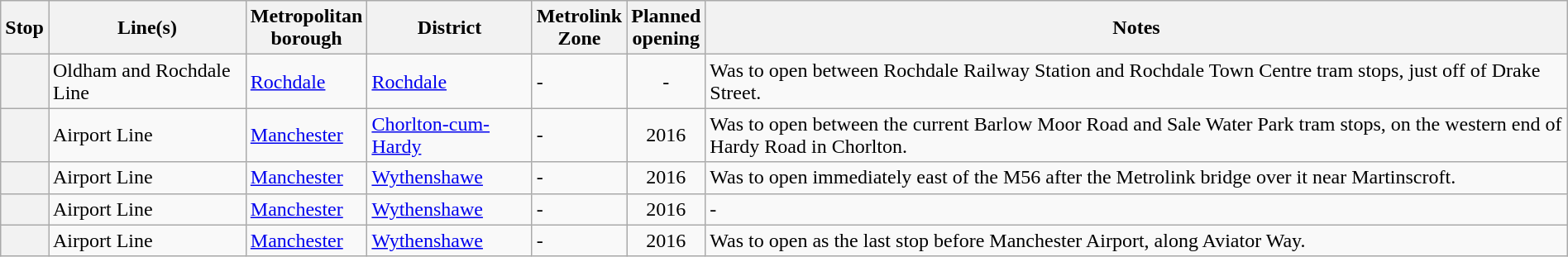<table class="wikitable sortable plainrowheaders" width="100%">
<tr>
<th scope=col>Stop</th>
<th class="sortable" scope=col>Line(s)</th>
<th scope=col>Metropolitan<br>borough</th>
<th scope=col>District</th>
<th scope=col>Metrolink<br>Zone</th>
<th scope=col>Planned<br>opening</th>
<th class="unsortable" scope=col>Notes</th>
</tr>
<tr>
<th scope=row></th>
<td>Oldham and Rochdale Line</td>
<td><a href='#'>Rochdale</a></td>
<td><a href='#'>Rochdale</a></td>
<td>-</td>
<td style="text-align:center">-</td>
<td>Was to open between Rochdale Railway Station and Rochdale Town Centre tram stops, just off of Drake Street.</td>
</tr>
<tr>
<th scope=row></th>
<td>Airport Line</td>
<td><a href='#'>Manchester</a></td>
<td><a href='#'>Chorlton-cum-Hardy</a></td>
<td>-</td>
<td style="text-align:center">2016</td>
<td>Was to open between the current Barlow Moor Road and Sale Water Park tram stops, on the western end of Hardy Road in Chorlton.</td>
</tr>
<tr>
<th scope=row></th>
<td>Airport Line</td>
<td><a href='#'>Manchester</a></td>
<td><a href='#'>Wythenshawe</a></td>
<td>-</td>
<td style="text-align:center">2016</td>
<td>Was to open immediately east of the M56 after the Metrolink bridge over it near Martinscroft.</td>
</tr>
<tr>
<th scope=row></th>
<td>Airport Line</td>
<td><a href='#'>Manchester</a></td>
<td><a href='#'>Wythenshawe</a></td>
<td>-</td>
<td style="text-align:center">2016</td>
<td>-</td>
</tr>
<tr>
<th scope=row></th>
<td>Airport Line</td>
<td><a href='#'>Manchester</a></td>
<td><a href='#'>Wythenshawe</a></td>
<td>-</td>
<td style="text-align:center">2016</td>
<td>Was to open as the last stop before Manchester Airport, along Aviator Way.</td>
</tr>
</table>
